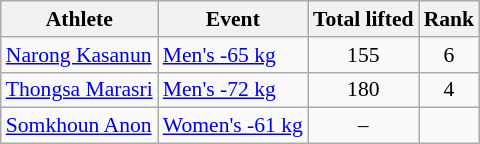<table class="wikitable" style="font-size:90%">
<tr>
<th>Athlete</th>
<th>Event</th>
<th>Total lifted</th>
<th>Rank</th>
</tr>
<tr align=center>
<td align=left><a href='#'>Narong Kasanun</a></td>
<td align=left><a href='#'>Men's -65 kg</a></td>
<td>155</td>
<td>6</td>
</tr>
<tr align=center>
<td align=left><a href='#'>Thongsa Marasri</a></td>
<td align=left><a href='#'>Men's -72 kg</a></td>
<td>180</td>
<td>4</td>
</tr>
<tr align=center>
<td align=left><a href='#'>Somkhoun Anon</a></td>
<td align=left><a href='#'>Women's -61 kg</a></td>
<td>–</td>
<td></td>
</tr>
</table>
